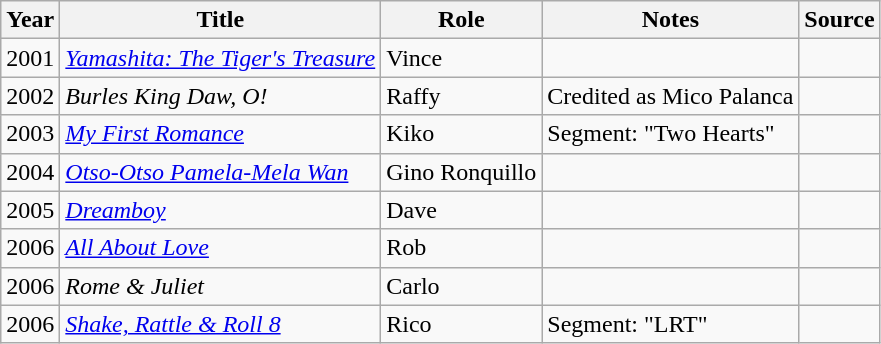<table class="wikitable sortable" >
<tr>
<th>Year</th>
<th>Title</th>
<th>Role</th>
<th class="unsortable">Notes </th>
<th class="unsortable">Source </th>
</tr>
<tr>
<td>2001</td>
<td><em><a href='#'>Yamashita: The Tiger's Treasure</a></em></td>
<td>Vince</td>
<td></td>
<td></td>
</tr>
<tr>
<td>2002</td>
<td><em>Burles King Daw, O!</em></td>
<td>Raffy</td>
<td>Credited as Mico Palanca</td>
<td></td>
</tr>
<tr>
<td>2003</td>
<td><em><a href='#'>My First Romance</a></em></td>
<td>Kiko</td>
<td>Segment: "Two Hearts"</td>
<td></td>
</tr>
<tr>
<td>2004</td>
<td><em><a href='#'>Otso-Otso Pamela-Mela Wan</a></em></td>
<td>Gino Ronquillo</td>
<td></td>
<td></td>
</tr>
<tr>
<td>2005</td>
<td><em><a href='#'>Dreamboy</a></em></td>
<td>Dave</td>
<td></td>
<td></td>
</tr>
<tr>
<td>2006</td>
<td><em><a href='#'>All About Love</a></em></td>
<td>Rob</td>
<td></td>
<td></td>
</tr>
<tr>
<td>2006</td>
<td><em>Rome & Juliet</em></td>
<td>Carlo</td>
<td></td>
<td></td>
</tr>
<tr>
<td>2006</td>
<td><em><a href='#'>Shake, Rattle & Roll 8</a></em></td>
<td>Rico</td>
<td>Segment: "LRT"</td>
<td></td>
</tr>
</table>
